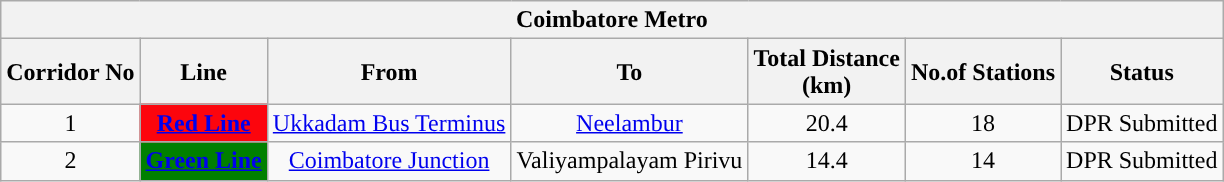<table class="wikitable sortable">
<tr>
<th colspan="7">Coimbatore Metro</th>
</tr>
<tr>
<th>Corridor No</th>
<th>Line</th>
<th>From</th>
<th>To</th>
<th>Total Distance<br>(km)</th>
<th>No.of Stations</th>
<th>Status</th>
</tr>
<tr>
<td style="text-align:center;">1</td>
<td style="background:#fc050d; text-align: center;"><a href='#'><span><strong>Red Line</strong></span></a></td>
<td style="text-align:center;"><a href='#'>Ukkadam Bus Terminus</a></td>
<td style="text-align:center;"><a href='#'>Neelambur</a></td>
<td style="text-align:center;">20.4</td>
<td style="text-align:center;">18</td>
<td style="text-align:center;">DPR Submitted</td>
</tr>
<tr>
<td style="text-align:center;">2</td>
<td style="background:#008000; text-align: center;"><a href='#'><span><strong>Green Line</strong></span></a></td>
<td style="text-align:center;"><a href='#'>Coimbatore Junction</a></td>
<td style="text-align:center;">Valiyampalayam Pirivu</td>
<td style="text-align:center;">14.4</td>
<td style="text-align:center;">14</td>
<td style="text-align:center;">DPR Submitted</td>
</tr>
</table>
